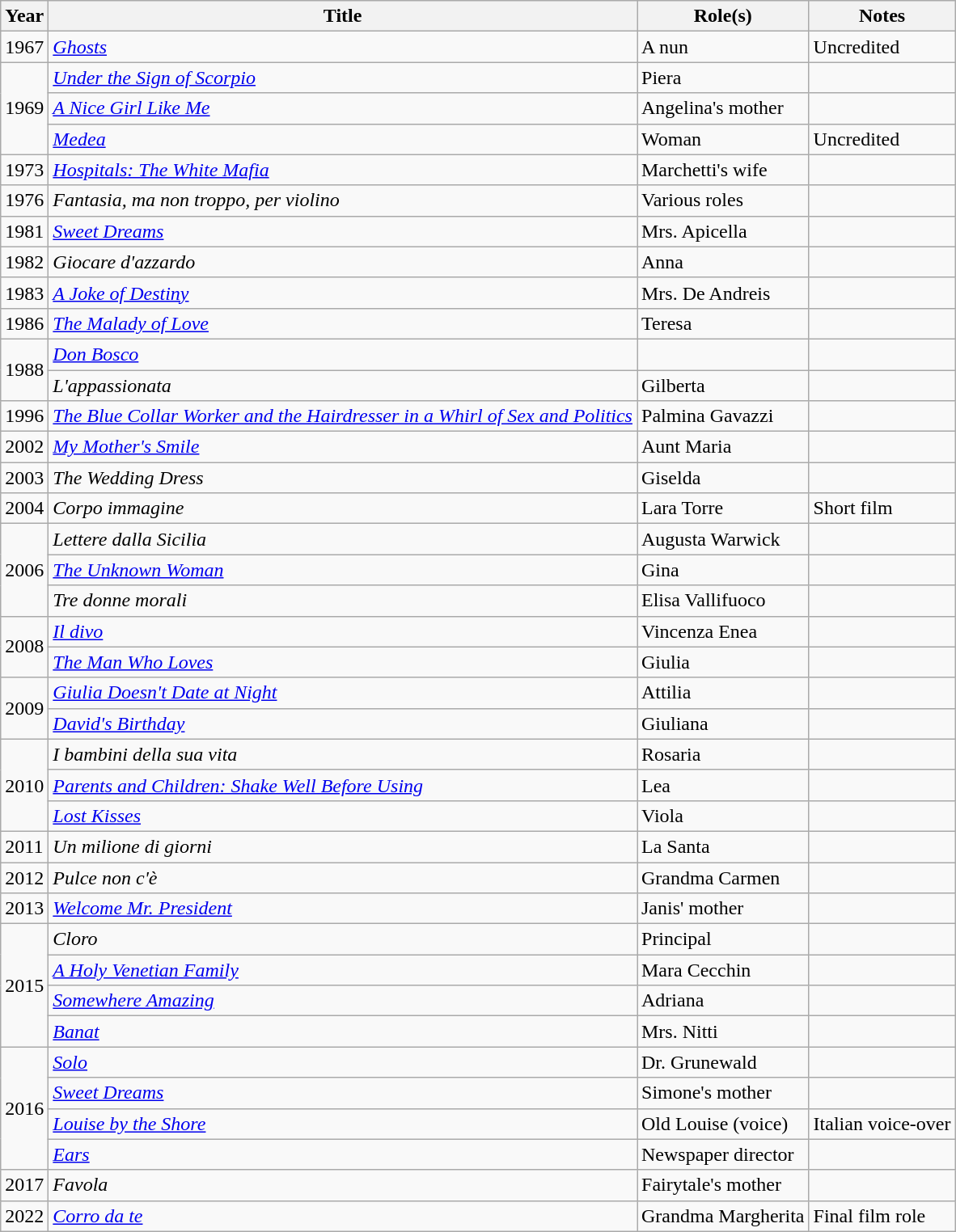<table class="wikitable plainrowheaders sortable">
<tr>
<th scope="col">Year</th>
<th scope="col">Title</th>
<th scope="col">Role(s)</th>
<th scope="col" class="unsortable">Notes</th>
</tr>
<tr>
<td>1967</td>
<td><em><a href='#'>Ghosts</a></em></td>
<td>A nun</td>
<td>Uncredited</td>
</tr>
<tr>
<td rowspan="3">1969</td>
<td><em><a href='#'>Under the Sign of Scorpio</a></em></td>
<td>Piera</td>
<td></td>
</tr>
<tr>
<td><em><a href='#'>A Nice Girl Like Me</a></em></td>
<td>Angelina's mother</td>
<td></td>
</tr>
<tr>
<td><em><a href='#'>Medea</a></em></td>
<td>Woman</td>
<td>Uncredited</td>
</tr>
<tr>
<td>1973</td>
<td><em><a href='#'>Hospitals: The White Mafia</a></em></td>
<td>Marchetti's wife</td>
<td></td>
</tr>
<tr>
<td>1976</td>
<td><em>Fantasia, ma non troppo, per violino</em></td>
<td>Various roles</td>
<td></td>
</tr>
<tr>
<td>1981</td>
<td><em><a href='#'>Sweet Dreams</a></em></td>
<td>Mrs. Apicella</td>
<td></td>
</tr>
<tr>
<td>1982</td>
<td><em>Giocare d'azzardo</em></td>
<td>Anna</td>
<td></td>
</tr>
<tr>
<td>1983</td>
<td><em><a href='#'>A Joke of Destiny</a></em></td>
<td>Mrs. De Andreis</td>
<td></td>
</tr>
<tr>
<td>1986</td>
<td><em><a href='#'>The Malady of Love</a></em></td>
<td>Teresa</td>
<td></td>
</tr>
<tr>
<td rowspan="2">1988</td>
<td><em><a href='#'>Don Bosco</a></em></td>
<td></td>
<td></td>
</tr>
<tr>
<td><em>L'appassionata</em></td>
<td>Gilberta</td>
<td></td>
</tr>
<tr>
<td>1996</td>
<td><em><a href='#'>The Blue Collar Worker and the Hairdresser in a Whirl of Sex and Politics</a></em></td>
<td>Palmina Gavazzi</td>
<td></td>
</tr>
<tr>
<td>2002</td>
<td><em><a href='#'>My Mother's Smile</a></em></td>
<td>Aunt Maria</td>
<td></td>
</tr>
<tr>
<td>2003</td>
<td><em>The Wedding Dress</em></td>
<td>Giselda</td>
<td></td>
</tr>
<tr>
<td>2004</td>
<td><em>Corpo immagine</em></td>
<td>Lara Torre</td>
<td>Short film</td>
</tr>
<tr>
<td rowspan="3">2006</td>
<td><em>Lettere dalla Sicilia</em></td>
<td>Augusta Warwick</td>
<td></td>
</tr>
<tr>
<td><em><a href='#'>The Unknown Woman</a></em></td>
<td>Gina</td>
<td></td>
</tr>
<tr>
<td><em>Tre donne morali</em></td>
<td>Elisa Vallifuoco</td>
<td></td>
</tr>
<tr>
<td rowspan="2">2008</td>
<td><em><a href='#'>Il divo</a></em></td>
<td>Vincenza Enea</td>
<td></td>
</tr>
<tr>
<td><em><a href='#'>The Man Who Loves</a></em></td>
<td>Giulia</td>
<td></td>
</tr>
<tr>
<td rowspan="2">2009</td>
<td><em><a href='#'>Giulia Doesn't Date at Night</a></em></td>
<td>Attilia</td>
<td></td>
</tr>
<tr>
<td><em><a href='#'>David's Birthday</a></em></td>
<td>Giuliana</td>
<td></td>
</tr>
<tr>
<td rowspan="3">2010</td>
<td><em>I bambini della sua vita</em></td>
<td>Rosaria</td>
<td></td>
</tr>
<tr>
<td><em><a href='#'>Parents and Children: Shake Well Before Using</a></em></td>
<td>Lea</td>
<td></td>
</tr>
<tr>
<td><em><a href='#'>Lost Kisses</a></em></td>
<td>Viola</td>
<td></td>
</tr>
<tr>
<td>2011</td>
<td><em>Un milione di giorni</em></td>
<td>La Santa</td>
<td></td>
</tr>
<tr>
<td>2012</td>
<td><em>Pulce non c'è</em></td>
<td>Grandma Carmen</td>
<td></td>
</tr>
<tr>
<td>2013</td>
<td><em><a href='#'>Welcome Mr. President</a></em></td>
<td>Janis' mother</td>
<td></td>
</tr>
<tr>
<td rowspan="4">2015</td>
<td><em>Cloro</em></td>
<td>Principal</td>
<td></td>
</tr>
<tr>
<td><em><a href='#'>A Holy Venetian Family</a></em></td>
<td>Mara Cecchin</td>
<td></td>
</tr>
<tr>
<td><em><a href='#'>Somewhere Amazing</a></em></td>
<td>Adriana</td>
<td></td>
</tr>
<tr>
<td><em><a href='#'>Banat</a></em></td>
<td>Mrs. Nitti</td>
<td></td>
</tr>
<tr>
<td rowspan="4">2016</td>
<td><em><a href='#'>Solo</a></em></td>
<td>Dr. Grunewald</td>
<td></td>
</tr>
<tr>
<td><em><a href='#'>Sweet Dreams</a></em></td>
<td>Simone's mother</td>
<td></td>
</tr>
<tr>
<td><em><a href='#'>Louise by the Shore</a></em></td>
<td>Old Louise (voice)</td>
<td>Italian voice-over</td>
</tr>
<tr>
<td><em><a href='#'>Ears</a></em></td>
<td>Newspaper director</td>
<td></td>
</tr>
<tr>
<td>2017</td>
<td><em>Favola</em></td>
<td>Fairytale's mother</td>
<td></td>
</tr>
<tr>
<td>2022</td>
<td><em><a href='#'>Corro da te</a></em></td>
<td>Grandma Margherita</td>
<td>Final film role</td>
</tr>
</table>
